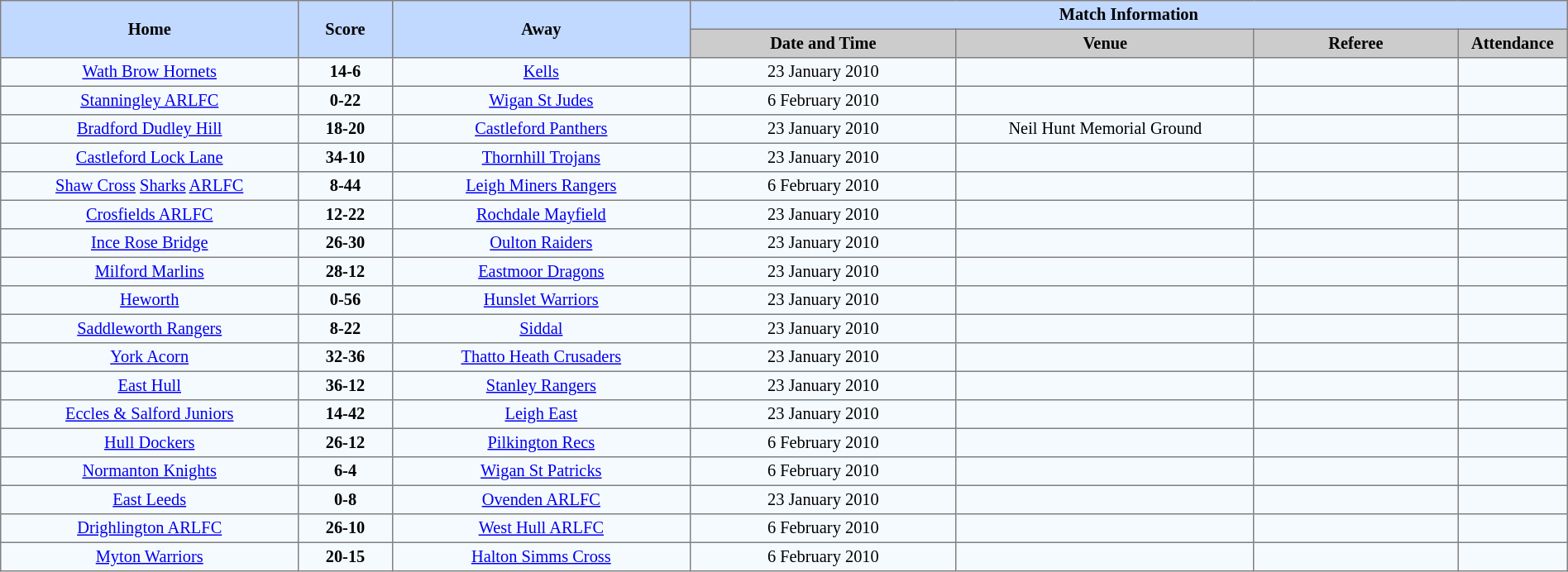<table border=1 style="border-collapse:collapse; font-size:85%; text-align:center;" cellpadding=3 cellspacing=0 width=100%>
<tr bgcolor=#C1D8FF>
<th rowspan=2 width=19%>Home</th>
<th rowspan=2 width=6%>Score</th>
<th rowspan=2 width=19%>Away</th>
<th colspan=6>Match Information</th>
</tr>
<tr bgcolor=#CCCCCC>
<th width=17%>Date and Time</th>
<th width=19%>Venue</th>
<th width=13%>Referee</th>
<th width=7%>Attendance</th>
</tr>
<tr bgcolor=#F5FAFF>
<td><a href='#'>Wath Brow Hornets</a></td>
<td><strong>14-6</strong></td>
<td><a href='#'>Kells</a></td>
<td>23 January 2010</td>
<td></td>
<td></td>
<td></td>
</tr>
<tr bgcolor=#F5FAFF>
<td><a href='#'>Stanningley ARLFC</a></td>
<td><strong>0-22</strong></td>
<td><a href='#'>Wigan St Judes</a></td>
<td>6 February 2010</td>
<td></td>
<td></td>
<td></td>
</tr>
<tr bgcolor=#F5FAFF>
<td><a href='#'>Bradford Dudley Hill</a></td>
<td><strong>18-20</strong></td>
<td><a href='#'>Castleford Panthers</a></td>
<td>23 January 2010</td>
<td>Neil Hunt Memorial Ground</td>
<td></td>
<td></td>
</tr>
<tr bgcolor=#F5FAFF>
<td><a href='#'>Castleford Lock Lane</a></td>
<td><strong>34-10</strong></td>
<td><a href='#'>Thornhill Trojans</a></td>
<td>23 January 2010</td>
<td></td>
<td></td>
<td></td>
</tr>
<tr bgcolor=#F5FAFF>
<td><a href='#'>Shaw Cross</a> <a href='#'>Sharks</a> <a href='#'>ARLFC</a></td>
<td><strong>8-44</strong></td>
<td><a href='#'>Leigh Miners Rangers</a></td>
<td>6 February 2010</td>
<td></td>
<td></td>
<td></td>
</tr>
<tr bgcolor=#F5FAFF>
<td><a href='#'>Crosfields ARLFC</a></td>
<td><strong>12-22</strong></td>
<td><a href='#'>Rochdale Mayfield</a></td>
<td>23 January 2010</td>
<td></td>
<td></td>
<td></td>
</tr>
<tr bgcolor=#F5FAFF>
<td><a href='#'>Ince Rose Bridge</a></td>
<td><strong>26-30</strong></td>
<td><a href='#'>Oulton Raiders</a></td>
<td>23 January 2010</td>
<td></td>
<td></td>
<td></td>
</tr>
<tr bgcolor=#F5FAFF>
<td><a href='#'>Milford Marlins</a></td>
<td><strong>28-12</strong></td>
<td><a href='#'>Eastmoor Dragons</a></td>
<td>23 January 2010</td>
<td></td>
<td></td>
<td></td>
</tr>
<tr bgcolor=#F5FAFF>
<td><a href='#'>Heworth</a></td>
<td><strong>0-56</strong></td>
<td><a href='#'>Hunslet Warriors</a></td>
<td>23 January 2010</td>
<td></td>
<td></td>
<td></td>
</tr>
<tr bgcolor=#F5FAFF>
<td><a href='#'>Saddleworth Rangers</a></td>
<td><strong>8-22</strong></td>
<td><a href='#'>Siddal</a></td>
<td>23 January 2010</td>
<td></td>
<td></td>
<td></td>
</tr>
<tr bgcolor=#F5FAFF>
<td><a href='#'>York Acorn</a></td>
<td><strong>32-36</strong></td>
<td><a href='#'>Thatto Heath Crusaders</a></td>
<td>23 January 2010</td>
<td></td>
<td></td>
<td></td>
</tr>
<tr bgcolor=#F5FAFF>
<td><a href='#'>East Hull</a></td>
<td><strong>36-12</strong></td>
<td><a href='#'>Stanley Rangers</a></td>
<td>23 January 2010</td>
<td></td>
<td></td>
<td></td>
</tr>
<tr bgcolor=#F5FAFF>
<td><a href='#'>Eccles & Salford Juniors</a></td>
<td><strong>14-42</strong></td>
<td><a href='#'>Leigh East</a></td>
<td>23 January 2010</td>
<td></td>
<td></td>
<td></td>
</tr>
<tr bgcolor=#F5FAFF>
<td><a href='#'>Hull Dockers</a></td>
<td><strong>26-12</strong></td>
<td><a href='#'>Pilkington Recs</a></td>
<td>6 February 2010</td>
<td></td>
<td></td>
<td></td>
</tr>
<tr bgcolor=#F5FAFF>
<td><a href='#'>Normanton Knights</a></td>
<td><strong>6-4</strong></td>
<td><a href='#'>Wigan St Patricks</a></td>
<td>6 February 2010</td>
<td></td>
<td></td>
<td></td>
</tr>
<tr bgcolor=#F5FAFF>
<td><a href='#'>East Leeds</a></td>
<td><strong>0-8</strong></td>
<td><a href='#'>Ovenden ARLFC</a></td>
<td>23 January 2010</td>
<td></td>
<td></td>
<td></td>
</tr>
<tr bgcolor=#F5FAFF>
<td><a href='#'>Drighlington ARLFC</a></td>
<td><strong>26-10</strong></td>
<td><a href='#'>West Hull ARLFC</a></td>
<td>6 February 2010</td>
<td></td>
<td></td>
<td></td>
</tr>
<tr bgcolor=#F5FAFF>
<td><a href='#'>Myton Warriors</a></td>
<td><strong>20-15</strong></td>
<td><a href='#'>Halton Simms Cross</a></td>
<td>6 February 2010</td>
<td></td>
<td></td>
<td></td>
</tr>
</table>
